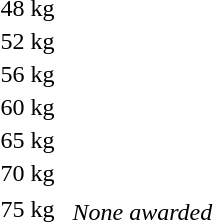<table>
<tr>
<td rowspan=2>48 kg</td>
<td rowspan=2></td>
<td rowspan=2></td>
<td></td>
</tr>
<tr>
<td></td>
</tr>
<tr>
<td rowspan=2>52 kg</td>
<td rowspan=2></td>
<td rowspan=2></td>
<td></td>
</tr>
<tr>
<td></td>
</tr>
<tr>
<td rowspan=2>56 kg</td>
<td rowspan=2></td>
<td rowspan=2></td>
<td></td>
</tr>
<tr>
<td></td>
</tr>
<tr>
<td rowspan=2>60 kg</td>
<td rowspan=2></td>
<td rowspan=2></td>
<td></td>
</tr>
<tr>
<td></td>
</tr>
<tr>
<td rowspan=2>65 kg</td>
<td rowspan=2></td>
<td rowspan=2></td>
<td></td>
</tr>
<tr>
<td></td>
</tr>
<tr>
<td rowspan=2>70 kg</td>
<td rowspan=2></td>
<td rowspan=2></td>
<td></td>
</tr>
<tr>
<td></td>
</tr>
<tr>
<td rowspan=2>75 kg</td>
<td rowspan=2></td>
<td rowspan=2></td>
<td></td>
</tr>
<tr>
<td><em>None awarded</em></td>
</tr>
</table>
